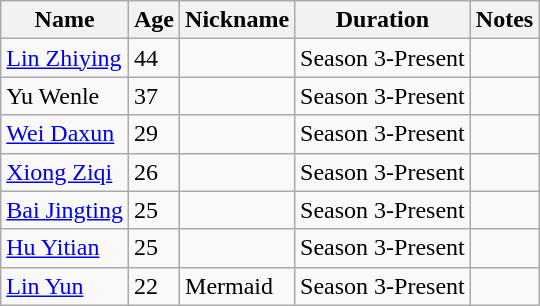<table class="wikitable">
<tr>
<th>Name</th>
<th>Age</th>
<th>Nickname</th>
<th>Duration</th>
<th>Notes</th>
</tr>
<tr>
<td><a href='#'>Lin Zhiying</a></td>
<td>44</td>
<td></td>
<td>Season 3-Present</td>
<td></td>
</tr>
<tr>
<td>Yu Wenle</td>
<td>37</td>
<td></td>
<td>Season 3-Present</td>
<td></td>
</tr>
<tr>
<td><a href='#'>Wei Daxun</a></td>
<td>29</td>
<td></td>
<td>Season 3-Present</td>
<td></td>
</tr>
<tr>
<td><a href='#'>Xiong Ziqi</a></td>
<td>26</td>
<td></td>
<td>Season 3-Present</td>
<td></td>
</tr>
<tr>
<td><a href='#'>Bai Jingting</a></td>
<td>25</td>
<td></td>
<td>Season 3-Present</td>
<td></td>
</tr>
<tr>
<td><a href='#'>Hu Yitian</a></td>
<td>25</td>
<td></td>
<td>Season 3-Present</td>
<td></td>
</tr>
<tr>
<td><a href='#'>Lin Yun</a></td>
<td>22</td>
<td>Mermaid</td>
<td>Season 3-Present</td>
<td></td>
</tr>
</table>
